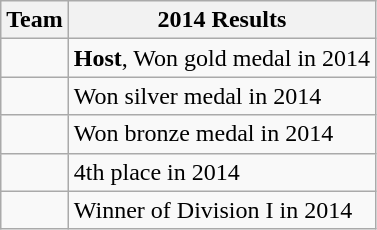<table class="wikitable">
<tr>
<th>Team</th>
<th>2014 Results</th>
</tr>
<tr>
<td></td>
<td><strong>Host</strong>, Won gold medal in 2014</td>
</tr>
<tr>
<td></td>
<td>Won silver medal in 2014</td>
</tr>
<tr>
<td></td>
<td>Won bronze medal in 2014</td>
</tr>
<tr>
<td></td>
<td>4th place in 2014</td>
</tr>
<tr>
<td></td>
<td>Winner of Division I in 2014</td>
</tr>
</table>
